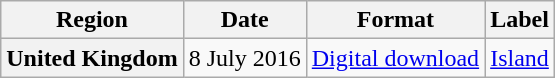<table class="wikitable plainrowheaders">
<tr>
<th>Region</th>
<th>Date</th>
<th>Format</th>
<th>Label</th>
</tr>
<tr>
<th scope="row">United Kingdom</th>
<td>8 July 2016</td>
<td><a href='#'>Digital download</a></td>
<td><a href='#'>Island</a></td>
</tr>
</table>
